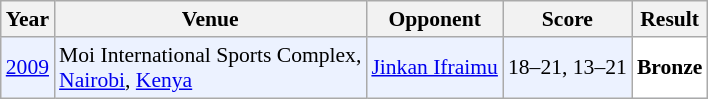<table class="sortable wikitable" style="font-size: 90%;">
<tr>
<th>Year</th>
<th>Venue</th>
<th>Opponent</th>
<th>Score</th>
<th>Result</th>
</tr>
<tr style="background:#ECF2FF">
<td align="center"><a href='#'>2009</a></td>
<td align="left">Moi International Sports Complex,<br><a href='#'>Nairobi</a>, <a href='#'>Kenya</a></td>
<td align="left"> <a href='#'>Jinkan Ifraimu</a></td>
<td align="left">18–21, 13–21</td>
<td style="text-align:left; background:white"> <strong>Bronze</strong></td>
</tr>
</table>
